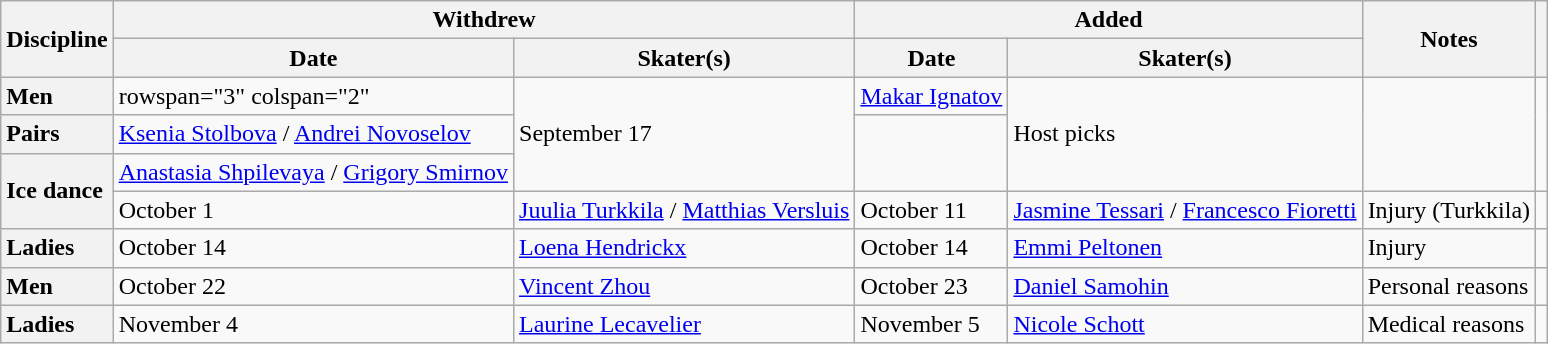<table class="wikitable unsortable">
<tr>
<th scope="col" rowspan=2>Discipline</th>
<th scope="col" colspan=2>Withdrew</th>
<th scope="col" colspan=2>Added</th>
<th scope="col" rowspan=2>Notes</th>
<th scope="col" rowspan=2></th>
</tr>
<tr>
<th>Date</th>
<th>Skater(s)</th>
<th>Date</th>
<th>Skater(s)</th>
</tr>
<tr>
<th scope="row" style="text-align:left">Men</th>
<td>rowspan="3" colspan="2" </td>
<td rowspan="3">September 17</td>
<td> <a href='#'>Makar Ignatov</a></td>
<td rowspan=3>Host picks</td>
<td rowspan=3></td>
</tr>
<tr>
<th scope="row" style="text-align:left">Pairs</th>
<td> <a href='#'>Ksenia Stolbova</a> / <a href='#'>Andrei Novoselov</a></td>
</tr>
<tr>
<th scope="row" style="text-align:left" rowspan="2">Ice dance</th>
<td> <a href='#'>Anastasia Shpilevaya</a> / <a href='#'>Grigory Smirnov</a></td>
</tr>
<tr>
<td>October 1</td>
<td> <a href='#'>Juulia Turkkila</a> / <a href='#'>Matthias Versluis</a></td>
<td>October 11</td>
<td> <a href='#'>Jasmine Tessari</a> / <a href='#'>Francesco Fioretti</a></td>
<td>Injury (Turkkila)</td>
<td></td>
</tr>
<tr>
<th scope="row" style="text-align:left">Ladies</th>
<td>October 14</td>
<td> <a href='#'>Loena Hendrickx</a></td>
<td>October 14</td>
<td> <a href='#'>Emmi Peltonen</a></td>
<td>Injury</td>
<td></td>
</tr>
<tr>
<th scope="row" style="text-align:left">Men</th>
<td>October 22</td>
<td> <a href='#'>Vincent Zhou</a></td>
<td>October 23</td>
<td> <a href='#'>Daniel Samohin</a></td>
<td>Personal reasons</td>
<td></td>
</tr>
<tr>
<th scope="row" style="text-align:left">Ladies</th>
<td>November 4</td>
<td> <a href='#'>Laurine Lecavelier</a></td>
<td>November 5</td>
<td> <a href='#'>Nicole Schott</a></td>
<td>Medical reasons</td>
<td></td>
</tr>
</table>
